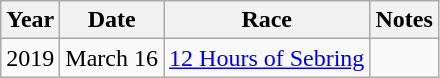<table class="wikitable">
<tr>
<th>Year</th>
<th>Date</th>
<th>Race</th>
<th>Notes</th>
</tr>
<tr>
<td>2019</td>
<td>March 16</td>
<td><a href='#'>12 Hours of Sebring</a></td>
<td></td>
</tr>
</table>
